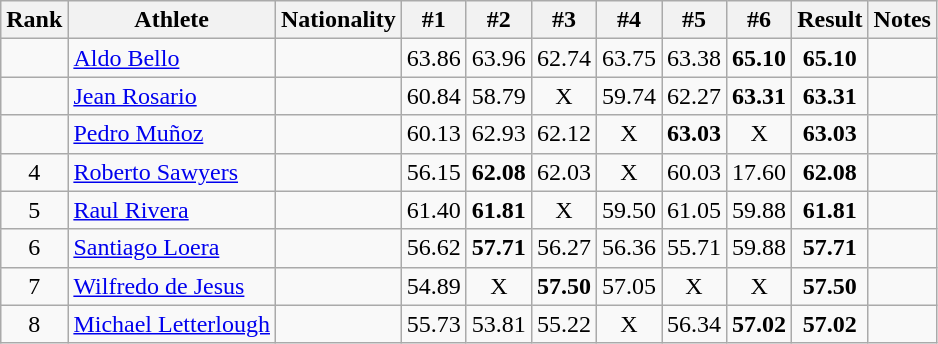<table class="wikitable sortable" style="text-align:center">
<tr>
<th>Rank</th>
<th>Athlete</th>
<th>Nationality</th>
<th>#1</th>
<th>#2</th>
<th>#3</th>
<th>#4</th>
<th>#5</th>
<th>#6</th>
<th>Result</th>
<th>Notes</th>
</tr>
<tr>
<td></td>
<td align=left><a href='#'>Aldo Bello</a></td>
<td align=left></td>
<td>63.86</td>
<td>63.96</td>
<td>62.74</td>
<td>63.75</td>
<td>63.38</td>
<td><strong>65.10</strong></td>
<td><strong>65.10</strong></td>
<td></td>
</tr>
<tr>
<td></td>
<td align=left><a href='#'>Jean Rosario</a></td>
<td align=left></td>
<td>60.84</td>
<td>58.79</td>
<td>X</td>
<td>59.74</td>
<td>62.27</td>
<td><strong>63.31</strong></td>
<td><strong>63.31</strong></td>
<td></td>
</tr>
<tr>
<td></td>
<td align=left><a href='#'>Pedro Muñoz</a></td>
<td align=left></td>
<td>60.13</td>
<td>62.93</td>
<td>62.12</td>
<td>X</td>
<td><strong>63.03</strong></td>
<td>X</td>
<td><strong>63.03</strong></td>
<td></td>
</tr>
<tr>
<td>4</td>
<td align=left><a href='#'>Roberto Sawyers</a></td>
<td align=left></td>
<td>56.15</td>
<td><strong>62.08</strong></td>
<td>62.03</td>
<td>X</td>
<td>60.03</td>
<td>17.60</td>
<td><strong>62.08</strong></td>
<td></td>
</tr>
<tr>
<td>5</td>
<td align=left><a href='#'>Raul Rivera</a></td>
<td align=left></td>
<td>61.40</td>
<td><strong>61.81</strong></td>
<td>X</td>
<td>59.50</td>
<td>61.05</td>
<td>59.88</td>
<td><strong>61.81</strong></td>
<td></td>
</tr>
<tr>
<td>6</td>
<td align=left><a href='#'>Santiago Loera</a></td>
<td align=left></td>
<td>56.62</td>
<td><strong>57.71</strong></td>
<td>56.27</td>
<td>56.36</td>
<td>55.71</td>
<td>59.88</td>
<td><strong>57.71</strong></td>
<td></td>
</tr>
<tr>
<td>7</td>
<td align=left><a href='#'>Wilfredo de Jesus</a></td>
<td align=left></td>
<td>54.89</td>
<td>X</td>
<td><strong>57.50</strong></td>
<td>57.05</td>
<td>X</td>
<td>X</td>
<td><strong>57.50</strong></td>
<td></td>
</tr>
<tr>
<td>8</td>
<td align=left><a href='#'>Michael Letterlough</a></td>
<td align=left></td>
<td>55.73</td>
<td>53.81</td>
<td>55.22</td>
<td>X</td>
<td>56.34</td>
<td><strong>57.02</strong></td>
<td><strong>57.02</strong></td>
<td></td>
</tr>
</table>
